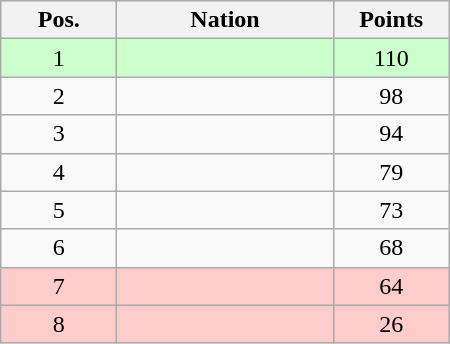<table class="wikitable gauche" cellspacing="1" style="width:300px;">
<tr style="background:#efefef; text-align:center;">
<th style="width:70px;">Pos.</th>
<th>Nation</th>
<th style="width:70px;">Points</th>
</tr>
<tr style="vertical-align:top; text-align:center; background:#ccffcc;">
<td>1</td>
<td style="text-align:left;"></td>
<td>110</td>
</tr>
<tr style="vertical-align:top; text-align:center;">
<td>2</td>
<td style="text-align:left;"></td>
<td>98</td>
</tr>
<tr style="vertical-align:top; text-align:center;">
<td>3</td>
<td style="text-align:left;"></td>
<td>94</td>
</tr>
<tr style="vertical-align:top; text-align:center;">
<td>4</td>
<td style="text-align:left;"></td>
<td>79</td>
</tr>
<tr style="vertical-align:top; text-align:center;">
<td>5</td>
<td style="text-align:left;"></td>
<td>73</td>
</tr>
<tr style="vertical-align:top; text-align:center;">
<td>6</td>
<td style="text-align:left;"></td>
<td>68</td>
</tr>
<tr style="vertical-align:top; text-align:center; background:#ffcccc;">
<td>7</td>
<td style="text-align:left;"></td>
<td>64</td>
</tr>
<tr style="vertical-align:top; text-align:center; background:#ffcccc;">
<td>8</td>
<td style="text-align:left;"></td>
<td>26</td>
</tr>
</table>
